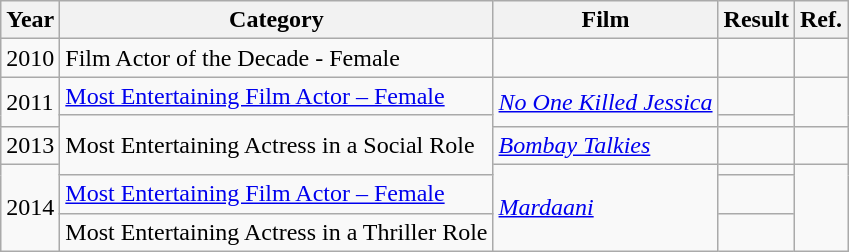<table class="wikitable">
<tr>
<th>Year</th>
<th>Category</th>
<th>Film</th>
<th>Result</th>
<th>Ref.</th>
</tr>
<tr>
<td>2010</td>
<td>Film Actor of the Decade - Female</td>
<td></td>
<td></td>
<td></td>
</tr>
<tr>
<td rowspan="2">2011</td>
<td><a href='#'>Most Entertaining Film Actor – Female</a></td>
<td rowspan="2"><em><a href='#'>No One Killed Jessica</a></em></td>
<td></td>
<td rowspan="2"></td>
</tr>
<tr>
<td rowspan="3">Most Entertaining Actress in a Social Role</td>
<td></td>
</tr>
<tr>
<td>2013</td>
<td><em><a href='#'>Bombay Talkies</a></em></td>
<td></td>
<td></td>
</tr>
<tr>
<td rowspan="3">2014</td>
<td rowspan="3"><em><a href='#'>Mardaani</a></em></td>
<td></td>
<td rowspan="3"></td>
</tr>
<tr>
<td><a href='#'>Most Entertaining Film Actor – Female</a></td>
<td></td>
</tr>
<tr>
<td>Most Entertaining Actress in a Thriller Role</td>
<td></td>
</tr>
</table>
